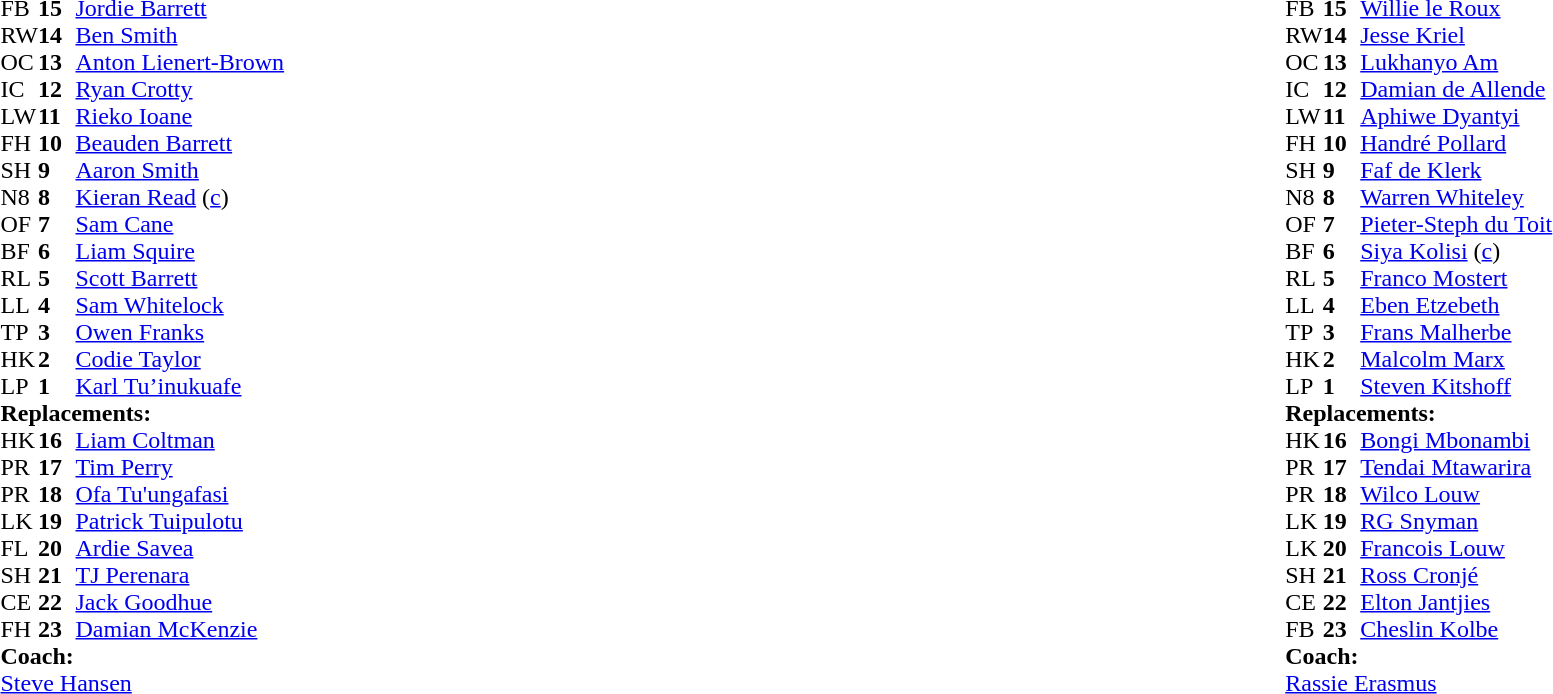<table style="width:100%;">
<tr>
<td style="vertical-align:top; width:50%"><br><table cellspacing="0" cellpadding="0">
<tr>
<th width="25"></th>
<th width="25"></th>
</tr>
<tr>
<td>FB</td>
<td><strong>15</strong></td>
<td><a href='#'>Jordie Barrett</a></td>
<td></td>
<td></td>
</tr>
<tr>
<td>RW</td>
<td><strong>14</strong></td>
<td><a href='#'>Ben Smith</a></td>
</tr>
<tr>
<td>OC</td>
<td><strong>13</strong></td>
<td><a href='#'>Anton Lienert-Brown</a></td>
<td></td>
<td></td>
</tr>
<tr>
<td>IC</td>
<td><strong>12</strong></td>
<td><a href='#'>Ryan Crotty</a></td>
</tr>
<tr>
<td>LW</td>
<td><strong>11</strong></td>
<td><a href='#'>Rieko Ioane</a></td>
</tr>
<tr>
<td>FH</td>
<td><strong>10</strong></td>
<td><a href='#'>Beauden Barrett</a></td>
</tr>
<tr>
<td>SH</td>
<td><strong>9</strong></td>
<td><a href='#'>Aaron Smith</a></td>
<td></td>
<td></td>
</tr>
<tr>
<td>N8</td>
<td><strong>8</strong></td>
<td><a href='#'>Kieran Read</a> (<a href='#'>c</a>)</td>
</tr>
<tr>
<td>OF</td>
<td><strong>7</strong></td>
<td><a href='#'>Sam Cane</a></td>
<td></td>
<td></td>
</tr>
<tr>
<td>BF</td>
<td><strong>6</strong></td>
<td><a href='#'>Liam Squire</a></td>
<td></td>
<td></td>
</tr>
<tr>
<td>RL</td>
<td><strong>5</strong></td>
<td><a href='#'>Scott Barrett</a></td>
</tr>
<tr>
<td>LL</td>
<td><strong>4</strong></td>
<td><a href='#'>Sam Whitelock</a></td>
</tr>
<tr>
<td>TP</td>
<td><strong>3</strong></td>
<td><a href='#'>Owen Franks</a></td>
<td></td>
<td></td>
</tr>
<tr>
<td>HK</td>
<td><strong>2</strong></td>
<td><a href='#'>Codie Taylor</a></td>
<td></td>
<td></td>
</tr>
<tr>
<td>LP</td>
<td><strong>1</strong></td>
<td><a href='#'>Karl Tu’inukuafe</a></td>
<td></td>
<td></td>
</tr>
<tr>
<td colspan="3"><strong>Replacements:</strong></td>
</tr>
<tr>
<td>HK</td>
<td><strong>16</strong></td>
<td><a href='#'>Liam Coltman</a></td>
<td></td>
<td></td>
</tr>
<tr>
<td>PR</td>
<td><strong>17</strong></td>
<td><a href='#'>Tim Perry</a></td>
<td></td>
<td></td>
</tr>
<tr>
<td>PR</td>
<td><strong>18</strong></td>
<td><a href='#'>Ofa Tu'ungafasi</a></td>
<td></td>
<td></td>
</tr>
<tr>
<td>LK</td>
<td><strong>19</strong></td>
<td><a href='#'>Patrick Tuipulotu</a></td>
<td></td>
<td></td>
</tr>
<tr>
<td>FL</td>
<td><strong>20</strong></td>
<td><a href='#'>Ardie Savea</a></td>
<td></td>
<td></td>
</tr>
<tr>
<td>SH</td>
<td><strong>21</strong></td>
<td><a href='#'>TJ Perenara</a></td>
<td></td>
<td></td>
</tr>
<tr>
<td>CE</td>
<td><strong>22</strong></td>
<td><a href='#'>Jack Goodhue</a></td>
<td></td>
<td></td>
</tr>
<tr>
<td>FH</td>
<td><strong>23</strong></td>
<td><a href='#'>Damian McKenzie</a></td>
<td></td>
<td></td>
</tr>
<tr>
<td colspan="3"><strong>Coach:</strong></td>
</tr>
<tr>
<td colspan="4"> <a href='#'>Steve Hansen</a></td>
</tr>
</table>
</td>
<td style="vertical-align:top"></td>
<td style="vertical-align:top; width:50%"><br><table cellspacing="0" cellpadding="0" style="margin:auto">
<tr>
<th width="25"></th>
<th width="25"></th>
</tr>
<tr>
<td>FB</td>
<td><strong>15</strong></td>
<td><a href='#'>Willie le Roux</a></td>
<td></td>
</tr>
<tr>
<td>RW</td>
<td><strong>14</strong></td>
<td><a href='#'>Jesse Kriel</a></td>
</tr>
<tr>
<td>OC</td>
<td><strong>13</strong></td>
<td><a href='#'>Lukhanyo Am</a></td>
<td></td>
<td></td>
</tr>
<tr>
<td>IC</td>
<td><strong>12</strong></td>
<td><a href='#'>Damian de Allende</a></td>
<td></td>
<td></td>
</tr>
<tr>
<td>LW</td>
<td><strong>11</strong></td>
<td><a href='#'>Aphiwe Dyantyi</a></td>
</tr>
<tr>
<td>FH</td>
<td><strong>10</strong></td>
<td><a href='#'>Handré Pollard</a></td>
</tr>
<tr>
<td>SH</td>
<td><strong>9</strong></td>
<td><a href='#'>Faf de Klerk</a></td>
</tr>
<tr>
<td>N8</td>
<td><strong>8</strong></td>
<td><a href='#'>Warren Whiteley</a></td>
</tr>
<tr>
<td>OF</td>
<td><strong>7</strong></td>
<td><a href='#'>Pieter-Steph du Toit</a></td>
</tr>
<tr>
<td>BF</td>
<td><strong>6</strong></td>
<td><a href='#'>Siya Kolisi</a> (<a href='#'>c</a>)</td>
<td></td>
<td></td>
</tr>
<tr>
<td>RL</td>
<td><strong>5</strong></td>
<td><a href='#'>Franco Mostert</a></td>
</tr>
<tr>
<td>LL</td>
<td><strong>4</strong></td>
<td><a href='#'>Eben Etzebeth</a></td>
<td></td>
<td></td>
</tr>
<tr>
<td>TP</td>
<td><strong>3</strong></td>
<td><a href='#'>Frans Malherbe</a></td>
<td></td>
<td></td>
</tr>
<tr>
<td>HK</td>
<td><strong>2</strong></td>
<td><a href='#'>Malcolm Marx</a></td>
<td></td>
<td></td>
</tr>
<tr>
<td>LP</td>
<td><strong>1</strong></td>
<td><a href='#'>Steven Kitshoff</a></td>
<td></td>
<td></td>
</tr>
<tr>
<td colspan="3"><strong>Replacements:</strong></td>
</tr>
<tr>
<td>HK</td>
<td><strong>16</strong></td>
<td><a href='#'>Bongi Mbonambi</a></td>
<td></td>
<td></td>
</tr>
<tr>
<td>PR</td>
<td><strong>17</strong></td>
<td><a href='#'>Tendai Mtawarira</a></td>
<td></td>
<td></td>
</tr>
<tr>
<td>PR</td>
<td><strong>18</strong></td>
<td><a href='#'>Wilco Louw</a></td>
<td></td>
<td></td>
</tr>
<tr>
<td>LK</td>
<td><strong>19</strong></td>
<td><a href='#'>RG Snyman</a></td>
<td></td>
<td></td>
</tr>
<tr>
<td>LK</td>
<td><strong>20</strong></td>
<td><a href='#'>Francois Louw</a></td>
<td></td>
<td></td>
</tr>
<tr>
<td>SH</td>
<td><strong>21</strong></td>
<td><a href='#'>Ross Cronjé</a></td>
</tr>
<tr>
<td>CE</td>
<td><strong>22</strong></td>
<td><a href='#'>Elton Jantjies</a></td>
<td></td>
<td></td>
</tr>
<tr>
<td>FB</td>
<td><strong>23</strong></td>
<td><a href='#'>Cheslin Kolbe</a></td>
<td></td>
<td></td>
</tr>
<tr>
<td colspan="3"><strong>Coach:</strong></td>
</tr>
<tr>
<td colspan="4"> <a href='#'>Rassie Erasmus</a></td>
</tr>
</table>
</td>
</tr>
</table>
